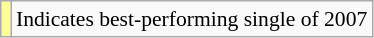<table class="wikitable" style="font-size:90%;">
<tr>
<td style="background-color:#FFFF99"></td>
<td>Indicates best-performing single of 2007</td>
</tr>
</table>
